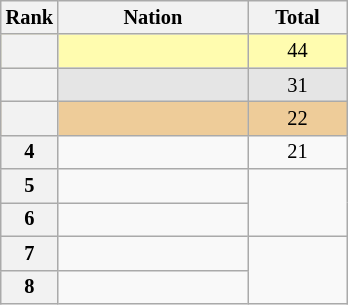<table class="wikitable sortable" style="text-align:center; font-size:85%">
<tr>
<th scope="col" style="width:25px;">Rank</th>
<th ! scope="col" style="width:120px;">Nation</th>
<th ! scope="col" style="width:60px;">Total</th>
</tr>
<tr bgcolor=fffcaf>
<th scope=row></th>
<td align=left></td>
<td>44</td>
</tr>
<tr bgcolor=e5e5e5>
<th scope=row></th>
<td align=left></td>
<td>31</td>
</tr>
<tr bgcolor=eecc99>
<th scope=row></th>
<td align=left></td>
<td>22</td>
</tr>
<tr>
<th scope=row>4</th>
<td align=left></td>
<td>21</td>
</tr>
<tr>
<th scope=row>5</th>
<td align=left></td>
<td rowspan=2></td>
</tr>
<tr>
<th scope=row>6</th>
<td align=left></td>
</tr>
<tr>
<th scope=row>7</th>
<td align=left></td>
<td rowspan=2></td>
</tr>
<tr>
<th scope=row>8</th>
<td align=left></td>
</tr>
</table>
